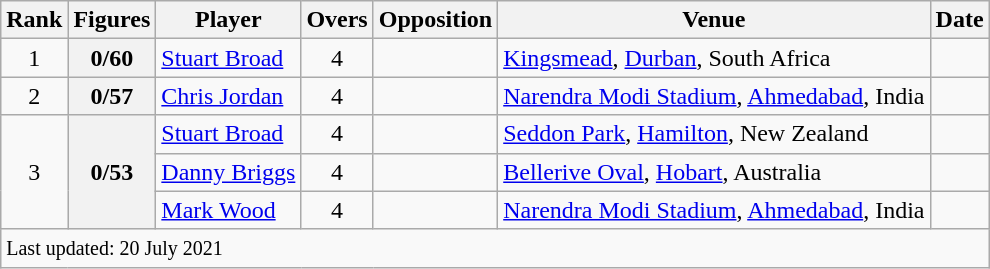<table class="wikitable plainrowheaders">
<tr>
<th scope=col>Rank</th>
<th scope=col>Figures</th>
<th scope=col>Player</th>
<th scope=col>Overs</th>
<th scope=col>Opposition</th>
<th scope=col>Venue</th>
<th scope=col>Date</th>
</tr>
<tr>
<td align=center>1</td>
<th scope=row style=text-align:center;>0/60</th>
<td><a href='#'>Stuart Broad</a></td>
<td align=center>4</td>
<td></td>
<td><a href='#'>Kingsmead</a>, <a href='#'>Durban</a>, South Africa</td>
<td> </td>
</tr>
<tr>
<td align=center>2</td>
<th scope=row style=text-align:center;>0/57</th>
<td><a href='#'>Chris Jordan</a></td>
<td align=center>4</td>
<td></td>
<td><a href='#'>Narendra Modi Stadium</a>, <a href='#'>Ahmedabad</a>, India</td>
<td></td>
</tr>
<tr>
<td align=center rowspan=3>3</td>
<th scope=row style=text-align:center; rowspan=3>0/53</th>
<td><a href='#'>Stuart Broad</a></td>
<td align=center>4</td>
<td></td>
<td><a href='#'>Seddon Park</a>, <a href='#'>Hamilton</a>, New Zealand</td>
<td></td>
</tr>
<tr>
<td><a href='#'>Danny Briggs</a></td>
<td align=center>4</td>
<td></td>
<td><a href='#'>Bellerive Oval</a>, <a href='#'>Hobart</a>, Australia</td>
<td></td>
</tr>
<tr>
<td><a href='#'>Mark Wood</a></td>
<td align=center>4</td>
<td></td>
<td><a href='#'>Narendra Modi Stadium</a>, <a href='#'>Ahmedabad</a>, India</td>
<td></td>
</tr>
<tr>
<td colspan=7><small>Last updated: 20 July 2021</small></td>
</tr>
</table>
